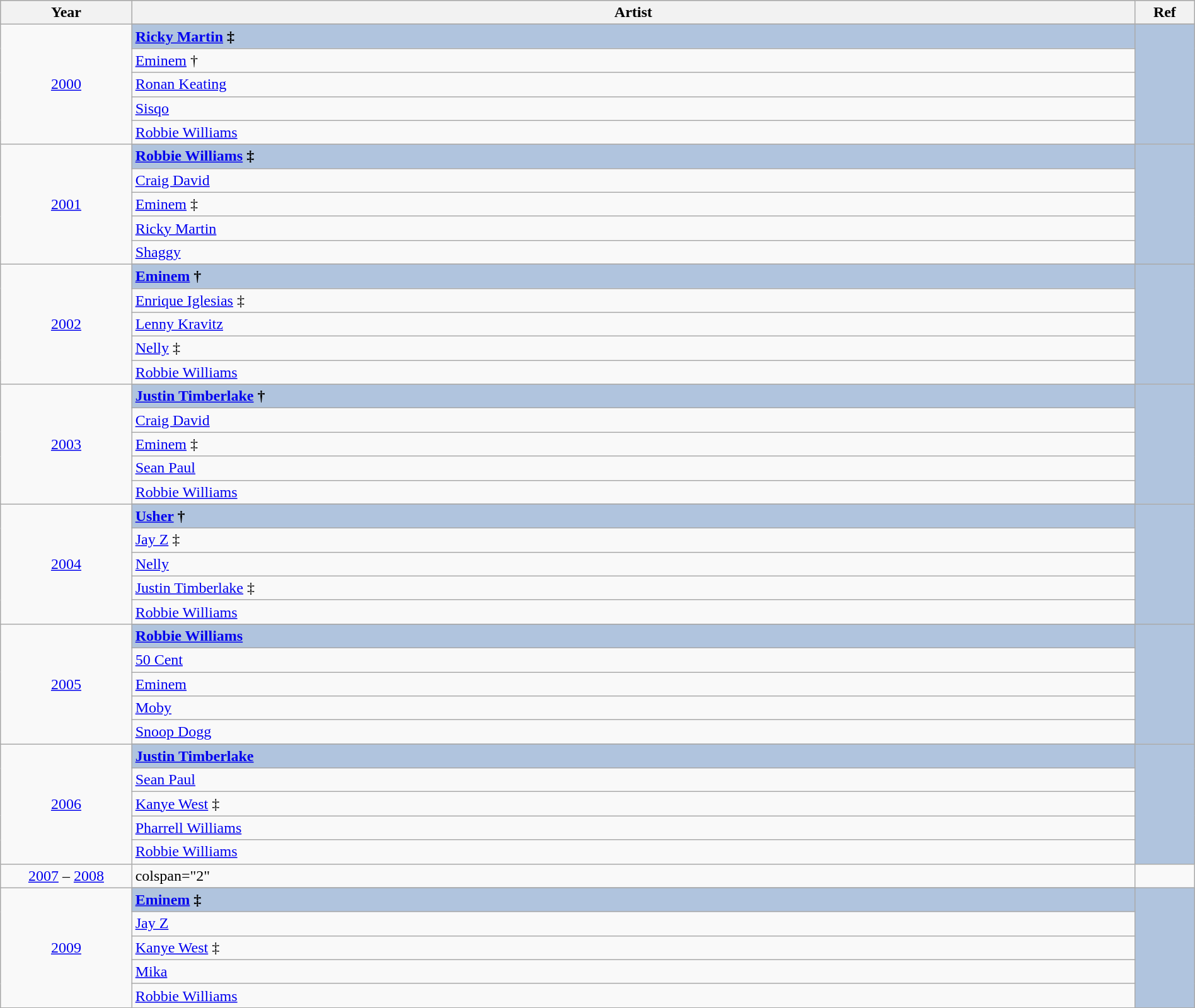<table class="wikitable" style="width:100%;">
<tr style="background:#bebebe;">
<th style="width:11%;">Year</th>
<th style="width:84%;">Artist</th>
<th style="width:5%;">Ref</th>
</tr>
<tr>
<td rowspan="6" align="center"><a href='#'>2000</a></td>
</tr>
<tr style="background:#B0C4DE">
<td><strong><a href='#'>Ricky Martin</a> ‡</strong></td>
<td rowspan="6" align="center"></td>
</tr>
<tr>
<td><a href='#'>Eminem</a> †</td>
</tr>
<tr>
<td><a href='#'>Ronan Keating</a></td>
</tr>
<tr>
<td><a href='#'>Sisqo</a></td>
</tr>
<tr>
<td><a href='#'>Robbie Williams</a></td>
</tr>
<tr>
<td rowspan="6" align="center"><a href='#'>2001</a></td>
</tr>
<tr style="background:#B0C4DE">
<td><strong><a href='#'>Robbie Williams</a> ‡</strong></td>
<td rowspan="6" align="center"></td>
</tr>
<tr>
<td><a href='#'>Craig David</a></td>
</tr>
<tr>
<td><a href='#'>Eminem</a> ‡</td>
</tr>
<tr>
<td><a href='#'>Ricky Martin</a></td>
</tr>
<tr>
<td><a href='#'>Shaggy</a></td>
</tr>
<tr>
<td rowspan="6" align="center"><a href='#'>2002</a></td>
</tr>
<tr style="background:#B0C4DE">
<td><strong><a href='#'>Eminem</a> †</strong></td>
<td rowspan="6" align="center"></td>
</tr>
<tr>
<td><a href='#'>Enrique Iglesias</a> ‡</td>
</tr>
<tr>
<td><a href='#'>Lenny Kravitz</a></td>
</tr>
<tr>
<td><a href='#'>Nelly</a> ‡</td>
</tr>
<tr>
<td><a href='#'>Robbie Williams</a></td>
</tr>
<tr>
<td rowspan="6" align="center"><a href='#'>2003</a></td>
</tr>
<tr style="background:#B0C4DE">
<td><strong><a href='#'>Justin Timberlake</a> †</strong></td>
<td rowspan="6" align="center"></td>
</tr>
<tr>
<td><a href='#'>Craig David</a></td>
</tr>
<tr>
<td><a href='#'>Eminem</a> ‡</td>
</tr>
<tr>
<td><a href='#'>Sean Paul</a></td>
</tr>
<tr>
<td><a href='#'>Robbie Williams</a></td>
</tr>
<tr>
<td rowspan="6" align="center"><a href='#'>2004</a></td>
</tr>
<tr style="background:#B0C4DE">
<td><strong><a href='#'>Usher</a> †</strong></td>
<td rowspan="6" align="center"></td>
</tr>
<tr>
<td><a href='#'>Jay Z</a> ‡</td>
</tr>
<tr>
<td><a href='#'>Nelly</a></td>
</tr>
<tr>
<td><a href='#'>Justin Timberlake</a> ‡</td>
</tr>
<tr>
<td><a href='#'>Robbie Williams</a></td>
</tr>
<tr>
<td rowspan="6" align="center"><a href='#'>2005</a></td>
</tr>
<tr style="background:#B0C4DE">
<td><strong><a href='#'>Robbie Williams</a></strong></td>
<td rowspan="6" align="center"></td>
</tr>
<tr>
<td><a href='#'>50 Cent</a></td>
</tr>
<tr>
<td><a href='#'>Eminem</a></td>
</tr>
<tr>
<td><a href='#'>Moby</a></td>
</tr>
<tr>
<td><a href='#'>Snoop Dogg</a></td>
</tr>
<tr>
<td rowspan="6" align="center"><a href='#'>2006</a></td>
</tr>
<tr style="background:#B0C4DE">
<td><strong><a href='#'>Justin Timberlake</a></strong></td>
<td rowspan="5" align="center"></td>
</tr>
<tr>
<td><a href='#'>Sean Paul</a></td>
</tr>
<tr>
<td><a href='#'>Kanye West</a> ‡</td>
</tr>
<tr>
<td><a href='#'>Pharrell Williams</a></td>
</tr>
<tr>
<td><a href='#'>Robbie Williams</a></td>
</tr>
<tr>
<td align="center"><a href='#'>2007</a> – <a href='#'>2008</a></td>
<td>colspan="2" </td>
</tr>
<tr>
<td rowspan="6" align="center"><a href='#'>2009</a></td>
</tr>
<tr style="background:#B0C4DE">
<td><strong><a href='#'>Eminem</a> ‡</strong></td>
<td rowspan="6" align="center"></td>
</tr>
<tr>
<td><a href='#'>Jay Z</a></td>
</tr>
<tr>
<td><a href='#'>Kanye West</a> ‡</td>
</tr>
<tr>
<td><a href='#'>Mika</a></td>
</tr>
<tr>
<td><a href='#'>Robbie Williams</a></td>
</tr>
</table>
